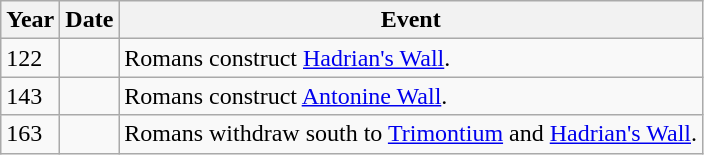<table class="wikitable">
<tr>
<th style="width:6en">Year</th>
<th style="width:15en">Date</th>
<th>Event</th>
</tr>
<tr>
<td>122</td>
<td></td>
<td>Romans construct <a href='#'>Hadrian's Wall</a>.</td>
</tr>
<tr>
<td>143</td>
<td></td>
<td>Romans construct <a href='#'>Antonine Wall</a>.</td>
</tr>
<tr>
<td>163</td>
<td></td>
<td>Romans withdraw south to <a href='#'>Trimontium</a> and <a href='#'>Hadrian's Wall</a>.</td>
</tr>
</table>
